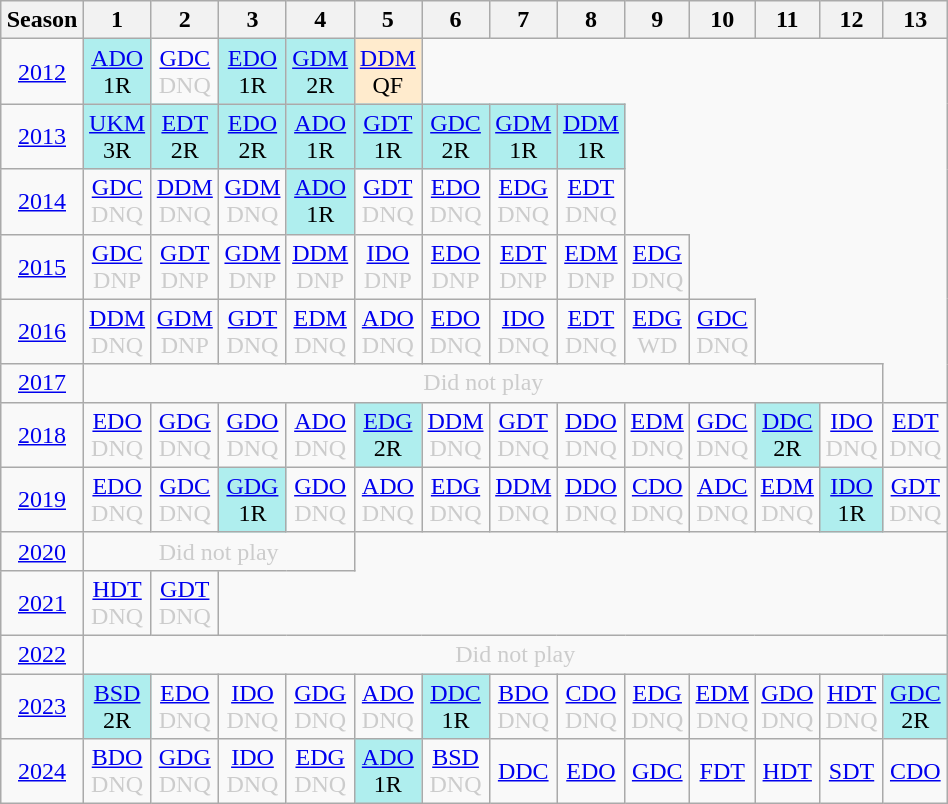<table class="wikitable" style="width:50%; margin:0">
<tr>
<th>Season</th>
<th>1</th>
<th>2</th>
<th>3</th>
<th>4</th>
<th>5</th>
<th>6</th>
<th>7</th>
<th>8</th>
<th>9</th>
<th>10</th>
<th>11</th>
<th>12</th>
<th>13</th>
</tr>
<tr>
<td style="text-align:center;"background:#efefef;"><a href='#'>2012</a></td>
<td style="text-align:center; background:#afeeee;"><a href='#'>ADO</a><br>1R</td>
<td style="text-align:center; color:#ccc;"><a href='#'>GDC</a><br>DNQ</td>
<td style="text-align:center; background:#afeeee;"><a href='#'>EDO</a><br>1R</td>
<td style="text-align:center; background:#afeeee;"><a href='#'>GDM</a><br>2R</td>
<td style="text-align:center; background:#ffebcd;"><a href='#'>DDM</a><br>QF</td>
</tr>
<tr>
<td style="text-align:center;"background:#efefef;"><a href='#'>2013</a></td>
<td style="text-align:center; background:#afeeee;"><a href='#'>UKM</a><br>3R</td>
<td style="text-align:center; background:#afeeee;"><a href='#'>EDT</a><br>2R</td>
<td style="text-align:center; background:#afeeee;"><a href='#'>EDO</a><br>2R</td>
<td style="text-align:center; background:#afeeee;"><a href='#'>ADO</a><br>1R</td>
<td style="text-align:center; background:#afeeee;"><a href='#'>GDT</a><br>1R</td>
<td style="text-align:center; background:#afeeee;"><a href='#'>GDC</a><br>2R</td>
<td style="text-align:center; background:#afeeee;"><a href='#'>GDM</a><br>1R</td>
<td style="text-align:center; background:#afeeee;"><a href='#'>DDM</a><br>1R</td>
</tr>
<tr>
<td style="text-align:center;"background:#efefef;"><a href='#'>2014</a></td>
<td style="text-align:center; color:#ccc;"><a href='#'>GDC</a><br>DNQ</td>
<td style="text-align:center; color:#ccc;"><a href='#'>DDM</a><br>DNQ</td>
<td style="text-align:center; color:#ccc;"><a href='#'>GDM</a><br>DNQ</td>
<td style="text-align:center; background:#afeeee;"><a href='#'>ADO</a><br>1R</td>
<td style="text-align:center; color:#ccc;"><a href='#'>GDT</a><br>DNQ</td>
<td style="text-align:center; color:#ccc;"><a href='#'>EDO</a><br>DNQ</td>
<td style="text-align:center; color:#ccc;"><a href='#'>EDG</a><br>DNQ</td>
<td style="text-align:center; color:#ccc;"><a href='#'>EDT</a><br>DNQ</td>
</tr>
<tr>
<td style="text-align:center;"background:#efefef;"><a href='#'>2015</a></td>
<td style="text-align:center; color:#ccc;"><a href='#'>GDC</a><br>DNP</td>
<td style="text-align:center; color:#ccc;"><a href='#'>GDT</a><br>DNP</td>
<td style="text-align:center; color:#ccc;"><a href='#'>GDM</a><br>DNP</td>
<td style="text-align:center; color:#ccc;"><a href='#'>DDM</a><br>DNP</td>
<td style="text-align:center; color:#ccc;"><a href='#'>IDO</a><br>DNP</td>
<td style="text-align:center; color:#ccc;"><a href='#'>EDO</a><br>DNP</td>
<td style="text-align:center; color:#ccc;"><a href='#'>EDT</a><br>DNP</td>
<td style="text-align:center; color:#ccc;"><a href='#'>EDM</a><br>DNP</td>
<td style="text-align:center; color:#ccc;"><a href='#'>EDG</a><br>DNQ</td>
</tr>
<tr>
<td style="text-align:center;"background:#efefef;"><a href='#'>2016</a></td>
<td style="text-align:center; color:#ccc;"><a href='#'>DDM</a><br>DNQ</td>
<td style="text-align:center; color:#ccc;"><a href='#'>GDM</a><br>DNP</td>
<td style="text-align:center; color:#ccc;"><a href='#'>GDT</a><br>DNQ</td>
<td style="text-align:center; color:#ccc;"><a href='#'>EDM</a><br>DNQ</td>
<td style="text-align:center; color:#ccc;"><a href='#'>ADO</a><br>DNQ</td>
<td style="text-align:center; color:#ccc;"><a href='#'>EDO</a><br>DNQ</td>
<td style="text-align:center; color:#ccc;"><a href='#'>IDO</a><br>DNQ</td>
<td style="text-align:center; color:#ccc;"><a href='#'>EDT</a><br>DNQ</td>
<td style="text-align:center; color:#ccc;"><a href='#'>EDG</a><br>WD</td>
<td style="text-align:center; color:#ccc;"><a href='#'>GDC</a><br>DNQ</td>
</tr>
<tr>
<td style="text-align:center;"background:#efefef;"><a href='#'>2017</a></td>
<td colspan="12" style="text-align:center; color:#ccc;">Did not play</td>
</tr>
<tr>
<td style="text-align:center;"background:#efefef;"><a href='#'>2018</a></td>
<td style="text-align:center; color:#ccc;"><a href='#'>EDO</a><br>DNQ</td>
<td style="text-align:center; color:#ccc;"><a href='#'>GDG</a><br>DNQ</td>
<td style="text-align:center; color:#ccc;"><a href='#'>GDO</a><br>DNQ</td>
<td style="text-align:center; color:#ccc;"><a href='#'>ADO</a><br>DNQ</td>
<td style="text-align:center; background:#afeeee;"><a href='#'>EDG</a><br>2R</td>
<td style="text-align:center; color:#ccc;"><a href='#'>DDM</a><br>DNQ</td>
<td style="text-align:center; color:#ccc;"><a href='#'>GDT</a><br>DNQ</td>
<td style="text-align:center; color:#ccc;"><a href='#'>DDO</a><br>DNQ</td>
<td style="text-align:center; color:#ccc;"><a href='#'>EDM</a><br>DNQ</td>
<td style="text-align:center; color:#ccc;"><a href='#'>GDC</a><br>DNQ</td>
<td style="text-align:center; background:#afeeee;"><a href='#'>DDC</a><br>2R</td>
<td style="text-align:center; color:#ccc;"><a href='#'>IDO</a><br>DNQ</td>
<td style="text-align:center; color:#ccc;"><a href='#'>EDT</a><br>DNQ</td>
</tr>
<tr>
<td style="text-align:center;"background:#efefef;"><a href='#'>2019</a></td>
<td style="text-align:center; color:#ccc;"><a href='#'>EDO</a><br>DNQ</td>
<td style="text-align:center; color:#ccc;"><a href='#'>GDC</a><br>DNQ</td>
<td style="text-align:center; background:#afeeee;"><a href='#'>GDG</a><br>1R</td>
<td style="text-align:center; color:#ccc;"><a href='#'>GDO</a><br>DNQ</td>
<td style="text-align:center; color:#ccc;"><a href='#'>ADO</a><br>DNQ</td>
<td style="text-align:center; color:#ccc;"><a href='#'>EDG</a><br>DNQ</td>
<td style="text-align:center; color:#ccc;"><a href='#'>DDM</a><br>DNQ</td>
<td style="text-align:center; color:#ccc;"><a href='#'>DDO</a><br>DNQ</td>
<td style="text-align:center; color:#ccc;"><a href='#'>CDO</a><br>DNQ</td>
<td style="text-align:center; color:#ccc;"><a href='#'>ADC</a><br>DNQ</td>
<td style="text-align:center; color:#ccc;"><a href='#'>EDM</a><br>DNQ</td>
<td style="text-align:center; background:#afeeee;"><a href='#'>IDO</a><br>1R</td>
<td style="text-align:center; color:#ccc;"><a href='#'>GDT</a><br>DNQ</td>
</tr>
<tr>
<td style="text-align:center;"background:#efefef;"><a href='#'>2020</a></td>
<td colspan="4" style="text-align:center; color:#ccc;">Did not play</td>
</tr>
<tr>
<td style="text-align:center;"background:#efefef;"><a href='#'>2021</a></td>
<td style="text-align:center; color:#ccc;"><a href='#'>HDT</a><br>DNQ</td>
<td style="text-align:center; color:#ccc;"><a href='#'>GDT</a><br>DNQ</td>
</tr>
<tr>
<td style="text-align:center;"background:#efefef;"><a href='#'>2022</a></td>
<td colspan="13" style="text-align:center; color:#ccc;">Did not play</td>
</tr>
<tr>
<td style="text-align:center;"background:#efefef;"><a href='#'>2023</a></td>
<td style="text-align:center; background:#afeeee;"><a href='#'>BSD</a><br>2R</td>
<td style="text-align:center; color:#ccc;"><a href='#'>EDO</a><br>DNQ</td>
<td style="text-align:center; color:#ccc;"><a href='#'>IDO</a><br>DNQ</td>
<td style="text-align:center; color:#ccc;"><a href='#'>GDG</a><br>DNQ</td>
<td style="text-align:center; color:#ccc;"><a href='#'>ADO</a><br>DNQ</td>
<td style="text-align:center; background:#afeeee;"><a href='#'>DDC</a><br>1R</td>
<td style="text-align:center; color:#ccc;"><a href='#'>BDO</a><br>DNQ</td>
<td style="text-align:center; color:#ccc;"><a href='#'>CDO</a><br>DNQ</td>
<td style="text-align:center; color:#ccc;"><a href='#'>EDG</a><br>DNQ</td>
<td style="text-align:center; color:#ccc;"><a href='#'>EDM</a><br>DNQ</td>
<td style="text-align:center; color:#ccc;"><a href='#'>GDO</a><br>DNQ</td>
<td style="text-align:center; color:#ccc;"><a href='#'>HDT</a><br>DNQ</td>
<td style="text-align:center; background:#afeeee;"><a href='#'>GDC</a><br>2R</td>
</tr>
<tr>
<td style="text-align:center;"background:#efefef;"><a href='#'>2024</a></td>
<td style="text-align:center; color:#ccc;"><a href='#'>BDO</a><br>DNQ</td>
<td style="text-align:center; color:#ccc;"><a href='#'>GDG</a><br>DNQ</td>
<td style="text-align:center; color:#ccc;"><a href='#'>IDO</a><br>DNQ</td>
<td style="text-align:center; color:#ccc;"><a href='#'>EDG</a><br>DNQ</td>
<td style="text-align:center; background:#afeeee;"><a href='#'>ADO</a><br>1R</td>
<td style="text-align:center; color:#ccc;"><a href='#'>BSD</a><br>DNQ</td>
<td style="text-align:center; color:#ccc;"><a href='#'>DDC</a><br></td>
<td style="text-align:center; color:#ccc;"><a href='#'>EDO</a><br></td>
<td style="text-align:center; color:#ccc;"><a href='#'>GDC</a><br></td>
<td style="text-align:center; color:#ccc;"><a href='#'>FDT</a><br></td>
<td style="text-align:center; color:#ccc;"><a href='#'>HDT</a><br></td>
<td style="text-align:center; color:#ccc;"><a href='#'>SDT</a><br></td>
<td style="text-align:center; color:#ccc;"><a href='#'>CDO</a><br></td>
</tr>
</table>
